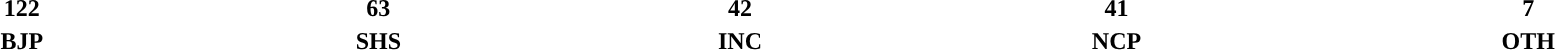<table style="width:100%; text-align:center;">
<tr>
<td style="background:"><strong>122</strong></td>
<td style="background:"><strong>63</strong></td>
<td style="background:"><strong>42</strong></td>
<td style="background:"><strong>41</strong></td>
<td style="background:"><strong>7</strong></td>
</tr>
<tr>
<td><span><strong>BJP</strong></span></td>
<td><span><strong>SHS</strong></span></td>
<td><span><strong>INC</strong></span></td>
<td><span><strong>NCP</strong></span></td>
<td><span><strong>OTH</strong></span></td>
</tr>
</table>
